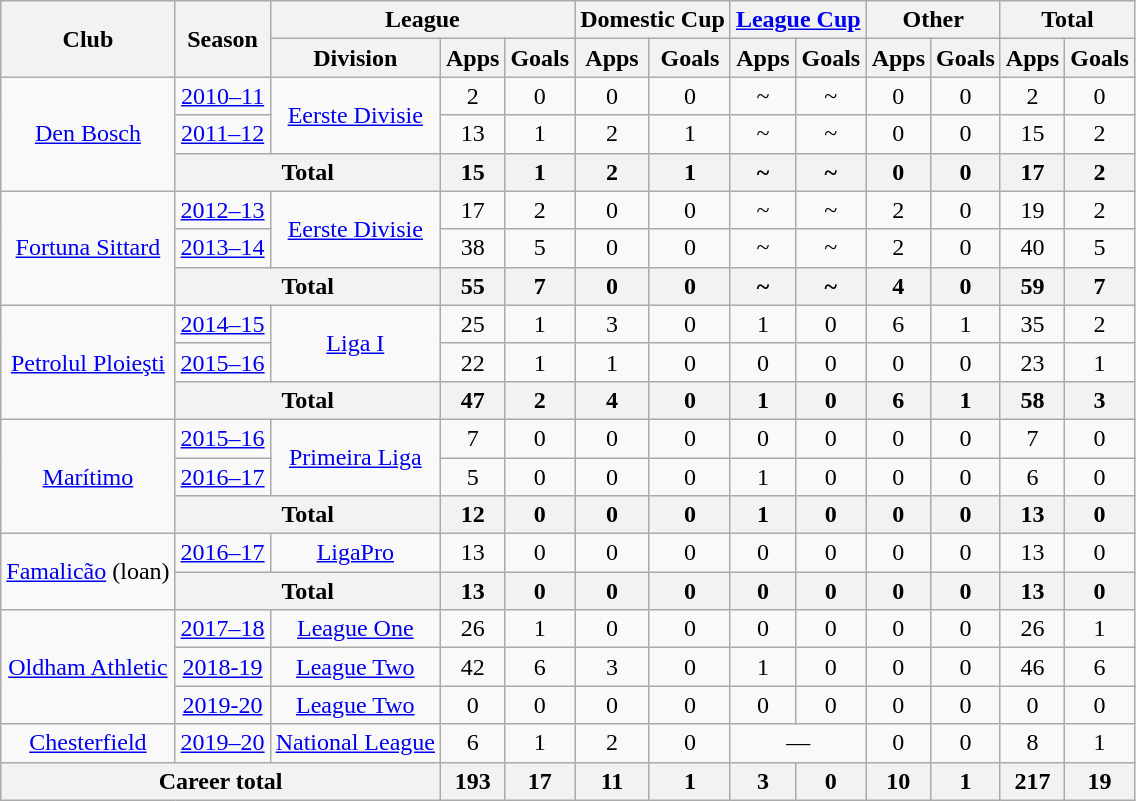<table class="wikitable" style="text-align:center">
<tr>
<th rowspan="2">Club</th>
<th rowspan="2">Season</th>
<th colspan="3">League</th>
<th colspan="2">Domestic Cup</th>
<th colspan="2"><a href='#'>League Cup</a></th>
<th colspan="2">Other</th>
<th colspan="2">Total</th>
</tr>
<tr>
<th>Division</th>
<th>Apps</th>
<th>Goals</th>
<th>Apps</th>
<th>Goals</th>
<th>Apps</th>
<th>Goals</th>
<th>Apps</th>
<th>Goals</th>
<th>Apps</th>
<th>Goals</th>
</tr>
<tr>
<td rowspan="3"><a href='#'>Den Bosch</a></td>
<td><a href='#'>2010–11</a></td>
<td rowspan="2"><a href='#'>Eerste Divisie</a></td>
<td>2</td>
<td>0</td>
<td>0</td>
<td>0</td>
<td>~</td>
<td>~</td>
<td>0</td>
<td>0</td>
<td>2</td>
<td>0</td>
</tr>
<tr>
<td><a href='#'>2011–12</a></td>
<td>13</td>
<td>1</td>
<td>2</td>
<td>1</td>
<td>~</td>
<td>~</td>
<td>0</td>
<td>0</td>
<td>15</td>
<td>2</td>
</tr>
<tr>
<th colspan="2">Total</th>
<th>15</th>
<th>1</th>
<th>2</th>
<th>1</th>
<th>~</th>
<th>~</th>
<th>0</th>
<th>0</th>
<th>17</th>
<th>2</th>
</tr>
<tr>
<td rowspan="3"><a href='#'>Fortuna Sittard</a></td>
<td><a href='#'>2012–13</a></td>
<td rowspan="2"><a href='#'>Eerste Divisie</a></td>
<td>17</td>
<td>2</td>
<td>0</td>
<td>0</td>
<td>~</td>
<td>~</td>
<td>2</td>
<td>0</td>
<td>19</td>
<td>2</td>
</tr>
<tr>
<td><a href='#'>2013–14</a></td>
<td>38</td>
<td>5</td>
<td>0</td>
<td>0</td>
<td>~</td>
<td>~</td>
<td>2</td>
<td>0</td>
<td>40</td>
<td>5</td>
</tr>
<tr>
<th colspan="2">Total</th>
<th>55</th>
<th>7</th>
<th>0</th>
<th>0</th>
<th>~</th>
<th>~</th>
<th>4</th>
<th>0</th>
<th>59</th>
<th>7</th>
</tr>
<tr>
<td rowspan="3"><a href='#'>Petrolul Ploieşti</a></td>
<td><a href='#'>2014–15</a></td>
<td rowspan="2"><a href='#'>Liga I</a></td>
<td>25</td>
<td>1</td>
<td>3</td>
<td>0</td>
<td>1</td>
<td>0</td>
<td>6</td>
<td>1</td>
<td>35</td>
<td>2</td>
</tr>
<tr>
<td><a href='#'>2015–16</a></td>
<td>22</td>
<td>1</td>
<td>1</td>
<td>0</td>
<td>0</td>
<td>0</td>
<td>0</td>
<td>0</td>
<td>23</td>
<td>1</td>
</tr>
<tr>
<th colspan="2">Total</th>
<th>47</th>
<th>2</th>
<th>4</th>
<th>0</th>
<th>1</th>
<th>0</th>
<th>6</th>
<th>1</th>
<th>58</th>
<th>3</th>
</tr>
<tr>
<td rowspan="3"><a href='#'>Marítimo</a></td>
<td><a href='#'>2015–16</a></td>
<td rowspan="2"><a href='#'>Primeira Liga</a></td>
<td>7</td>
<td>0</td>
<td>0</td>
<td>0</td>
<td>0</td>
<td>0</td>
<td>0</td>
<td>0</td>
<td>7</td>
<td>0</td>
</tr>
<tr>
<td><a href='#'>2016–17</a></td>
<td>5</td>
<td>0</td>
<td>0</td>
<td>0</td>
<td>1</td>
<td>0</td>
<td>0</td>
<td>0</td>
<td>6</td>
<td>0</td>
</tr>
<tr>
<th colspan="2">Total</th>
<th>12</th>
<th>0</th>
<th>0</th>
<th>0</th>
<th>1</th>
<th>0</th>
<th>0</th>
<th>0</th>
<th>13</th>
<th>0</th>
</tr>
<tr>
<td rowspan="2"><a href='#'>Famalicão</a> (loan)</td>
<td><a href='#'>2016–17</a></td>
<td><a href='#'>LigaPro</a></td>
<td>13</td>
<td>0</td>
<td>0</td>
<td>0</td>
<td>0</td>
<td>0</td>
<td>0</td>
<td>0</td>
<td>13</td>
<td>0</td>
</tr>
<tr>
<th colspan="2">Total</th>
<th>13</th>
<th>0</th>
<th>0</th>
<th>0</th>
<th>0</th>
<th>0</th>
<th>0</th>
<th>0</th>
<th>13</th>
<th>0</th>
</tr>
<tr>
<td rowspan="3"><a href='#'>Oldham Athletic</a></td>
<td><a href='#'>2017–18</a></td>
<td><a href='#'>League One</a></td>
<td>26</td>
<td>1</td>
<td>0</td>
<td>0</td>
<td>0</td>
<td>0</td>
<td>0</td>
<td>0</td>
<td>26</td>
<td>1</td>
</tr>
<tr>
<td><a href='#'>2018-19</a></td>
<td><a href='#'>League Two</a></td>
<td>42</td>
<td>6</td>
<td>3</td>
<td>0</td>
<td>1</td>
<td>0</td>
<td>0</td>
<td>0</td>
<td>46</td>
<td>6</td>
</tr>
<tr>
<td><a href='#'>2019-20</a></td>
<td><a href='#'>League Two</a></td>
<td>0</td>
<td>0</td>
<td>0</td>
<td>0</td>
<td>0</td>
<td>0</td>
<td>0</td>
<td>0</td>
<td>0</td>
<td>0</td>
</tr>
<tr>
<td><a href='#'>Chesterfield</a></td>
<td><a href='#'>2019–20</a></td>
<td><a href='#'>National League</a></td>
<td>6</td>
<td>1</td>
<td>2</td>
<td>0</td>
<td colspan=2>—</td>
<td>0</td>
<td>0</td>
<td>8</td>
<td>1</td>
</tr>
<tr>
<th colspan="3">Career total</th>
<th>193</th>
<th>17</th>
<th>11</th>
<th>1</th>
<th>3</th>
<th>0</th>
<th>10</th>
<th>1</th>
<th>217</th>
<th>19</th>
</tr>
</table>
